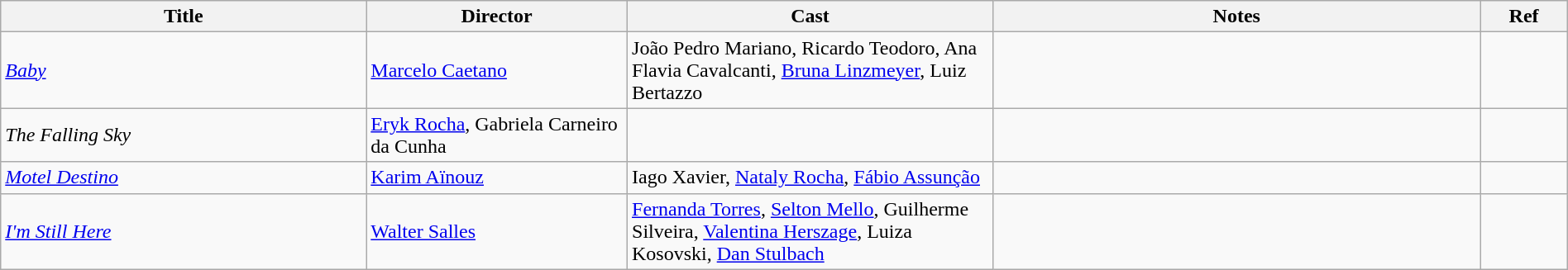<table class="wikitable sortable" width= "100%">
<tr>
<th width=21%>Title</th>
<th width=15%>Director</th>
<th width=21%>Cast</th>
<th width=28%>Notes</th>
<th width=5%>Ref</th>
</tr>
<tr>
<td><em><a href='#'>Baby</a></em></td>
<td><a href='#'>Marcelo Caetano</a></td>
<td>João Pedro Mariano, Ricardo Teodoro, Ana Flavia Cavalcanti, <a href='#'>Bruna Linzmeyer</a>, Luiz Bertazzo</td>
<td></td>
<td></td>
</tr>
<tr>
<td><em>The Falling Sky</em></td>
<td><a href='#'>Eryk Rocha</a>, Gabriela Carneiro da Cunha</td>
<td></td>
<td></td>
<td></td>
</tr>
<tr>
<td><em><a href='#'>Motel Destino</a></em></td>
<td><a href='#'>Karim Aïnouz</a></td>
<td>Iago Xavier, <a href='#'>Nataly Rocha</a>, <a href='#'>Fábio Assunção</a></td>
<td></td>
<td></td>
</tr>
<tr>
<td><a href='#'><em>I'm Still Here</em></a></td>
<td><a href='#'>Walter Salles</a></td>
<td><a href='#'>Fernanda Torres</a>, <a href='#'>Selton Mello</a>, Guilherme Silveira, <a href='#'>Valentina Herszage</a>, Luiza Kosovski, <a href='#'>Dan Stulbach</a></td>
<td></td>
<td></td>
</tr>
</table>
